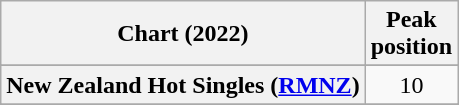<table class="wikitable sortable plainrowheaders" style="text-align:center">
<tr>
<th scope="col">Chart (2022)</th>
<th scope="col">Peak<br>position</th>
</tr>
<tr>
</tr>
<tr>
</tr>
<tr>
<th scope="row">New Zealand Hot Singles (<a href='#'>RMNZ</a>)</th>
<td>10</td>
</tr>
<tr>
</tr>
<tr>
</tr>
<tr>
</tr>
<tr>
</tr>
<tr>
</tr>
<tr>
</tr>
</table>
